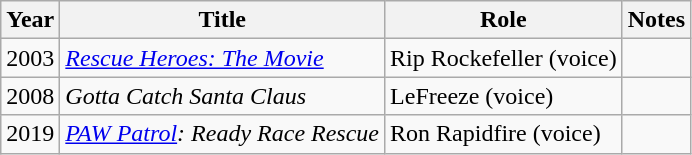<table class="wikitable sortable">
<tr>
<th>Year</th>
<th>Title</th>
<th>Role</th>
<th class="unsortable">Notes</th>
</tr>
<tr>
<td>2003</td>
<td><em><a href='#'>Rescue Heroes: The Movie</a></em></td>
<td>Rip Rockefeller (voice)</td>
<td></td>
</tr>
<tr>
<td>2008</td>
<td><em>Gotta Catch Santa Claus</em></td>
<td>LeFreeze (voice)</td>
<td></td>
</tr>
<tr>
<td>2019</td>
<td><em><a href='#'>PAW Patrol</a>: Ready Race Rescue</em></td>
<td>Ron Rapidfire (voice)</td>
<td></td>
</tr>
</table>
